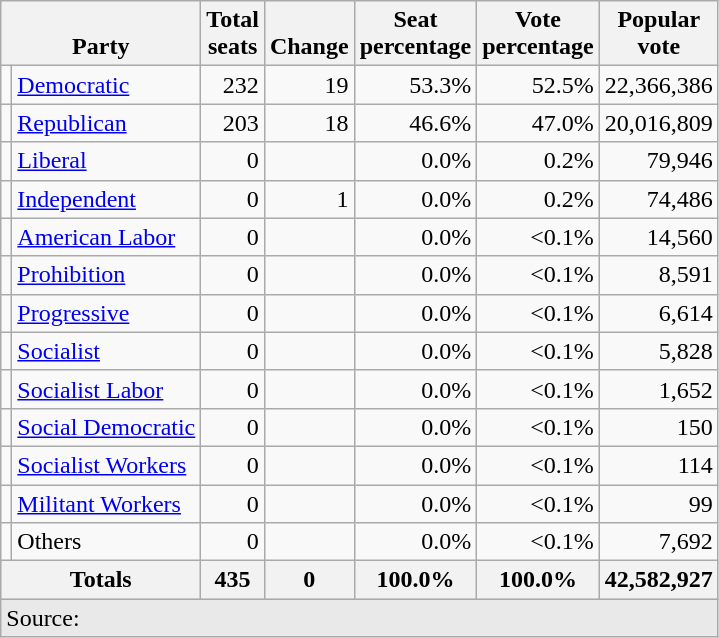<table class=wikitable>
<tr valign=bottom>
<th colspan=2>Party</th>
<th>Total<br>seats</th>
<th>Change</th>
<th>Seat<br>percentage</th>
<th>Vote<br>percentage</th>
<th>Popular<br>vote</th>
</tr>
<tr>
<td></td>
<td><a href='#'>Democratic</a></td>
<td align=right >232</td>
<td align=right > 19</td>
<td align=right >53.3%</td>
<td align=right >52.5%</td>
<td align=right >22,366,386</td>
</tr>
<tr>
<td></td>
<td><a href='#'>Republican</a></td>
<td align=right>203</td>
<td align=right> 18</td>
<td align=right>46.6%</td>
<td align=right>47.0%</td>
<td align=right>20,016,809</td>
</tr>
<tr>
<td></td>
<td><a href='#'>Liberal</a></td>
<td align=right>0</td>
<td align=right></td>
<td align=right>0.0%</td>
<td align=right>0.2%</td>
<td align=right>79,946</td>
</tr>
<tr>
<td></td>
<td><a href='#'>Independent</a></td>
<td align=right>0</td>
<td align=right>  1</td>
<td align=right>0.0%</td>
<td align=right>0.2%</td>
<td align=right>74,486</td>
</tr>
<tr>
<td></td>
<td><a href='#'>American Labor</a></td>
<td align=right>0</td>
<td align=right></td>
<td align=right>0.0%</td>
<td align=right><0.1%</td>
<td align=right>14,560</td>
</tr>
<tr>
<td></td>
<td><a href='#'>Prohibition</a></td>
<td align=right>0</td>
<td align=right></td>
<td align=right>0.0%</td>
<td align=right><0.1%</td>
<td align=right>8,591</td>
</tr>
<tr>
<td></td>
<td><a href='#'>Progressive</a></td>
<td align=right>0</td>
<td align=right></td>
<td align=right>0.0%</td>
<td align=right><0.1%</td>
<td align=right>6,614</td>
</tr>
<tr>
<td></td>
<td><a href='#'>Socialist</a></td>
<td align=right>0</td>
<td align=right></td>
<td align=right>0.0%</td>
<td align=right><0.1%</td>
<td align=right>5,828</td>
</tr>
<tr>
<td></td>
<td><a href='#'>Socialist Labor</a></td>
<td align=right>0</td>
<td align=right></td>
<td align=right>0.0%</td>
<td align=right><0.1%</td>
<td align=right>1,652</td>
</tr>
<tr>
<td></td>
<td><a href='#'>Social Democratic</a></td>
<td align=right>0</td>
<td align=right></td>
<td align=right>0.0%</td>
<td align=right><0.1%</td>
<td align=right>150</td>
</tr>
<tr>
<td></td>
<td><a href='#'>Socialist Workers</a></td>
<td align=right>0</td>
<td align=right></td>
<td align=right>0.0%</td>
<td align=right><0.1%</td>
<td align=right>114</td>
</tr>
<tr>
<td></td>
<td><a href='#'>Militant Workers</a></td>
<td align=right>0</td>
<td align=right></td>
<td align=right>0.0%</td>
<td align=right><0.1%</td>
<td align=right>99</td>
</tr>
<tr>
<td></td>
<td>Others</td>
<td align=right>0</td>
<td align=right></td>
<td align=right>0.0%</td>
<td align=right><0.1%</td>
<td align=right>7,692</td>
</tr>
<tr bgcolor=lightgrey>
<th colspan=2>Totals</th>
<th align=right>435</th>
<th align=right>0</th>
<th align=right>100.0%</th>
<th align=right>100.0%</th>
<th align=right>42,582,927</th>
</tr>
<tr bgcolor=E9E9E9>
<td align="left" colspan=9>Source: </td>
</tr>
</table>
